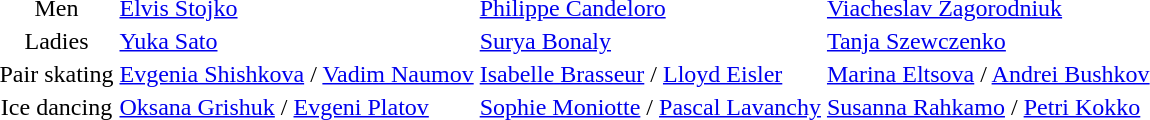<table>
<tr>
<td align=center>Men</td>
<td> <a href='#'>Elvis Stojko</a></td>
<td> <a href='#'>Philippe Candeloro</a></td>
<td> <a href='#'>Viacheslav Zagorodniuk</a></td>
</tr>
<tr>
<td align=center>Ladies</td>
<td> <a href='#'>Yuka Sato</a></td>
<td> <a href='#'>Surya Bonaly</a></td>
<td> <a href='#'>Tanja Szewczenko</a></td>
</tr>
<tr>
<td align=center>Pair skating</td>
<td> <a href='#'>Evgenia Shishkova</a> / <a href='#'>Vadim Naumov</a></td>
<td> <a href='#'>Isabelle Brasseur</a> / <a href='#'>Lloyd Eisler</a></td>
<td> <a href='#'>Marina Eltsova</a> / <a href='#'>Andrei Bushkov</a></td>
</tr>
<tr>
<td align=center>Ice dancing</td>
<td> <a href='#'>Oksana Grishuk</a> / <a href='#'>Evgeni Platov</a></td>
<td> <a href='#'>Sophie Moniotte</a> / <a href='#'>Pascal Lavanchy</a></td>
<td> <a href='#'>Susanna Rahkamo</a> / <a href='#'>Petri Kokko</a></td>
</tr>
</table>
